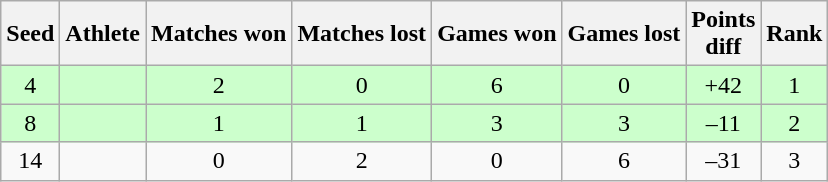<table class="wikitable">
<tr>
<th>Seed</th>
<th>Athlete</th>
<th>Matches won</th>
<th>Matches lost</th>
<th>Games won</th>
<th>Games lost</th>
<th>Points<br>diff</th>
<th>Rank</th>
</tr>
<tr bgcolor="#ccffcc">
<td align="center">4</td>
<td></td>
<td align="center">2</td>
<td align="center">0</td>
<td align="center">6</td>
<td align="center">0</td>
<td align="center">+42</td>
<td align="center">1</td>
</tr>
<tr bgcolor="#ccffcc">
<td align="center">8</td>
<td></td>
<td align="center">1</td>
<td align="center">1</td>
<td align="center">3</td>
<td align="center">3</td>
<td align="center">–11</td>
<td align="center">2</td>
</tr>
<tr>
<td align="center">14</td>
<td></td>
<td align="center">0</td>
<td align="center">2</td>
<td align="center">0</td>
<td align="center">6</td>
<td align="center">–31</td>
<td align="center">3</td>
</tr>
</table>
